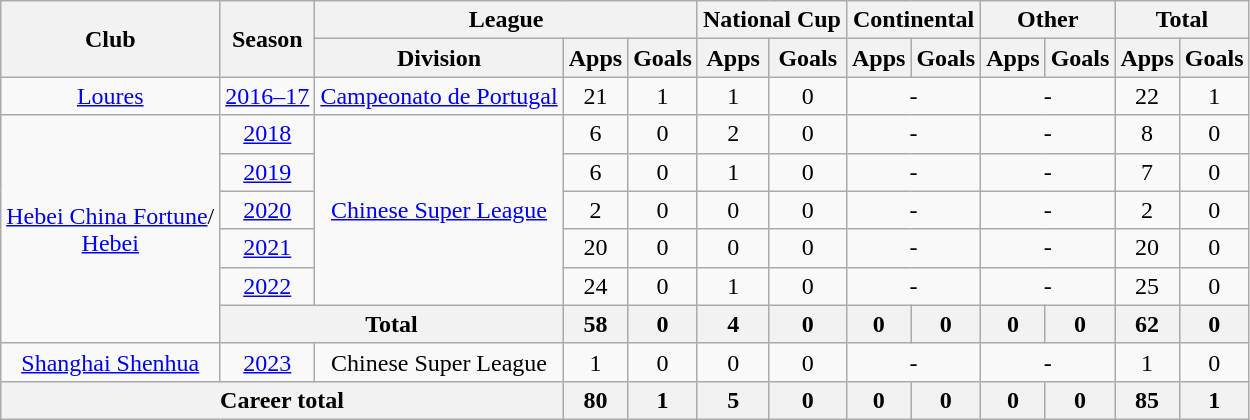<table class="wikitable" style="text-align: center">
<tr>
<th rowspan="2">Club</th>
<th rowspan="2">Season</th>
<th colspan="3">League</th>
<th colspan="2">National Cup</th>
<th colspan="2">Continental</th>
<th colspan="2">Other</th>
<th colspan="2">Total</th>
</tr>
<tr>
<th>Division</th>
<th>Apps</th>
<th>Goals</th>
<th>Apps</th>
<th>Goals</th>
<th>Apps</th>
<th>Goals</th>
<th>Apps</th>
<th>Goals</th>
<th>Apps</th>
<th>Goals</th>
</tr>
<tr>
<td><a href='#'>Loures</a></td>
<td><a href='#'>2016–17</a></td>
<td><a href='#'>Campeonato de Portugal</a></td>
<td>21</td>
<td>1</td>
<td>1</td>
<td>0</td>
<td colspan="2">-</td>
<td colspan="2">-</td>
<td>22</td>
<td>1</td>
</tr>
<tr>
<td rowspan="6"><a href='#'>Hebei China Fortune</a>/<br><a href='#'>Hebei</a></td>
<td><a href='#'>2018</a></td>
<td rowspan="5"><a href='#'>Chinese Super League</a></td>
<td>6</td>
<td>0</td>
<td>2</td>
<td>0</td>
<td colspan="2">-</td>
<td colspan="2">-</td>
<td>8</td>
<td>0</td>
</tr>
<tr>
<td><a href='#'>2019</a></td>
<td>6</td>
<td>0</td>
<td>1</td>
<td>0</td>
<td colspan="2">-</td>
<td colspan="2">-</td>
<td>7</td>
<td>0</td>
</tr>
<tr>
<td><a href='#'>2020</a></td>
<td>2</td>
<td>0</td>
<td>0</td>
<td>0</td>
<td colspan="2">-</td>
<td colspan="2">-</td>
<td>2</td>
<td>0</td>
</tr>
<tr>
<td><a href='#'>2021</a></td>
<td>20</td>
<td>0</td>
<td>0</td>
<td>0</td>
<td colspan="2">-</td>
<td colspan="2">-</td>
<td>20</td>
<td>0</td>
</tr>
<tr>
<td><a href='#'>2022</a></td>
<td>24</td>
<td>0</td>
<td>1</td>
<td>0</td>
<td colspan="2">-</td>
<td colspan="2">-</td>
<td>25</td>
<td>0</td>
</tr>
<tr>
<th colspan="2"><strong>Total</strong></th>
<th>58</th>
<th>0</th>
<th>4</th>
<th>0</th>
<th>0</th>
<th>0</th>
<th>0</th>
<th>0</th>
<th>62</th>
<th>0</th>
</tr>
<tr>
<td><a href='#'>Shanghai Shenhua</a></td>
<td><a href='#'>2023</a></td>
<td>Chinese Super League</td>
<td>1</td>
<td>0</td>
<td>0</td>
<td>0</td>
<td colspan="2">-</td>
<td colspan="2">-</td>
<td>1</td>
<td>0</td>
</tr>
<tr>
<th colspan=3>Career total</th>
<th>80</th>
<th>1</th>
<th>5</th>
<th>0</th>
<th>0</th>
<th>0</th>
<th>0</th>
<th>0</th>
<th>85</th>
<th>1</th>
</tr>
</table>
